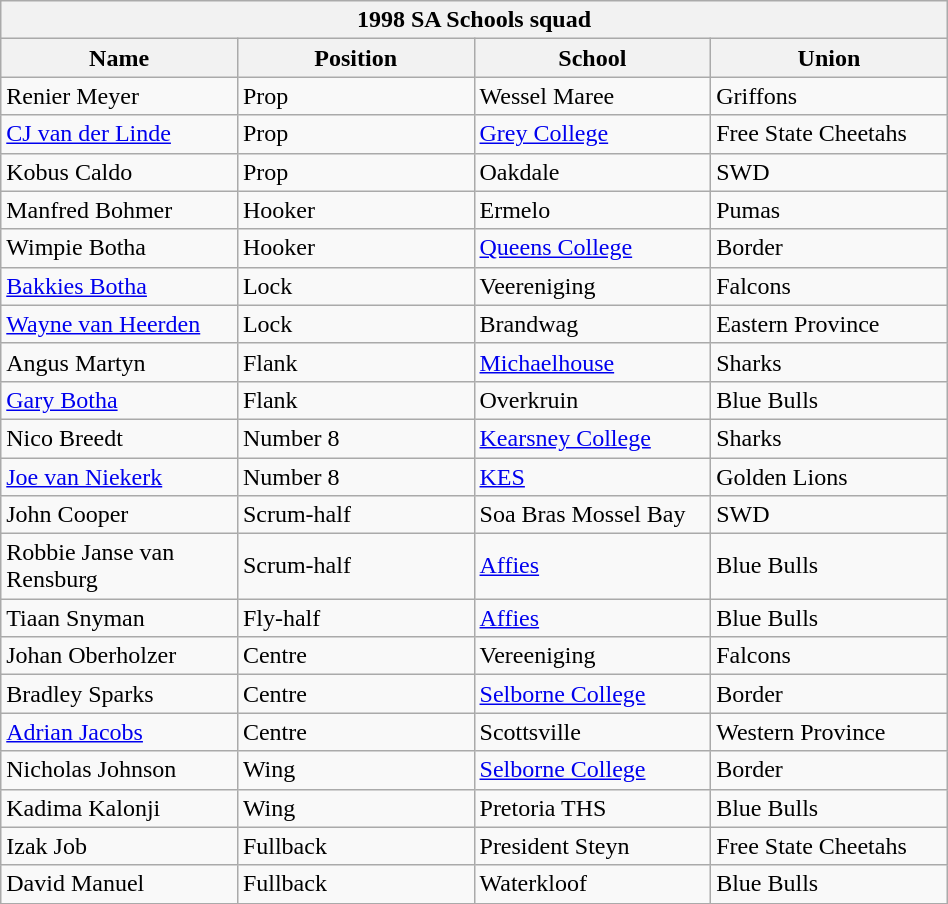<table class="wikitable" style="text-align:left; width:50%">
<tr>
<th colspan="100%">1998 SA Schools squad</th>
</tr>
<tr>
<th style="width:25%;">Name</th>
<th style="width:25%;">Position</th>
<th style="width:25%;">School</th>
<th style="width:25%;">Union</th>
</tr>
<tr>
<td>Renier Meyer</td>
<td>Prop</td>
<td>Wessel Maree</td>
<td>Griffons</td>
</tr>
<tr>
<td><a href='#'>CJ van der Linde</a></td>
<td>Prop</td>
<td><a href='#'>Grey College</a></td>
<td>Free State Cheetahs</td>
</tr>
<tr>
<td>Kobus Caldo</td>
<td>Prop</td>
<td>Oakdale</td>
<td>SWD</td>
</tr>
<tr>
<td>Manfred Bohmer</td>
<td>Hooker</td>
<td>Ermelo</td>
<td>Pumas</td>
</tr>
<tr>
<td>Wimpie Botha</td>
<td>Hooker</td>
<td><a href='#'>Queens College</a></td>
<td>Border</td>
</tr>
<tr>
<td><a href='#'>Bakkies Botha</a></td>
<td>Lock</td>
<td>Veereniging</td>
<td>Falcons</td>
</tr>
<tr>
<td><a href='#'>Wayne van Heerden</a></td>
<td>Lock</td>
<td>Brandwag</td>
<td>Eastern Province</td>
</tr>
<tr>
<td>Angus Martyn</td>
<td>Flank</td>
<td><a href='#'>Michaelhouse</a></td>
<td>Sharks</td>
</tr>
<tr>
<td><a href='#'>Gary Botha</a></td>
<td>Flank</td>
<td>Overkruin</td>
<td>Blue Bulls</td>
</tr>
<tr>
<td>Nico Breedt</td>
<td>Number 8</td>
<td><a href='#'>Kearsney College</a></td>
<td>Sharks</td>
</tr>
<tr>
<td><a href='#'>Joe van Niekerk</a></td>
<td>Number 8</td>
<td><a href='#'>KES</a></td>
<td>Golden Lions</td>
</tr>
<tr>
<td>John Cooper</td>
<td>Scrum-half</td>
<td>Soa Bras Mossel Bay</td>
<td>SWD</td>
</tr>
<tr>
<td>Robbie Janse van Rensburg</td>
<td>Scrum-half</td>
<td><a href='#'>Affies</a></td>
<td>Blue Bulls</td>
</tr>
<tr>
<td>Tiaan Snyman</td>
<td>Fly-half</td>
<td><a href='#'>Affies</a></td>
<td>Blue Bulls</td>
</tr>
<tr>
<td>Johan Oberholzer</td>
<td>Centre</td>
<td>Vereeniging</td>
<td>Falcons</td>
</tr>
<tr>
<td>Bradley Sparks</td>
<td>Centre</td>
<td><a href='#'>Selborne College</a></td>
<td>Border</td>
</tr>
<tr>
<td><a href='#'>Adrian Jacobs</a></td>
<td>Centre</td>
<td>Scottsville</td>
<td>Western Province</td>
</tr>
<tr>
<td>Nicholas Johnson</td>
<td>Wing</td>
<td><a href='#'>Selborne College</a></td>
<td>Border</td>
</tr>
<tr>
<td>Kadima Kalonji</td>
<td>Wing</td>
<td>Pretoria THS</td>
<td>Blue Bulls</td>
</tr>
<tr>
<td>Izak Job</td>
<td>Fullback</td>
<td>President Steyn</td>
<td>Free State Cheetahs</td>
</tr>
<tr>
<td>David Manuel</td>
<td>Fullback</td>
<td>Waterkloof</td>
<td>Blue Bulls</td>
</tr>
<tr>
</tr>
</table>
